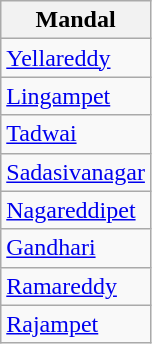<table class="wikitable sortable static-row-numbers static-row-header-hash">
<tr>
<th>Mandal</th>
</tr>
<tr>
<td><a href='#'>Yellareddy</a></td>
</tr>
<tr>
<td><a href='#'>Lingampet</a></td>
</tr>
<tr>
<td><a href='#'>Tadwai</a></td>
</tr>
<tr>
<td><a href='#'>Sadasivanagar</a></td>
</tr>
<tr>
<td><a href='#'>Nagareddipet</a></td>
</tr>
<tr>
<td><a href='#'>Gandhari</a></td>
</tr>
<tr>
<td><a href='#'>Ramareddy</a></td>
</tr>
<tr>
<td><a href='#'>Rajampet</a></td>
</tr>
</table>
